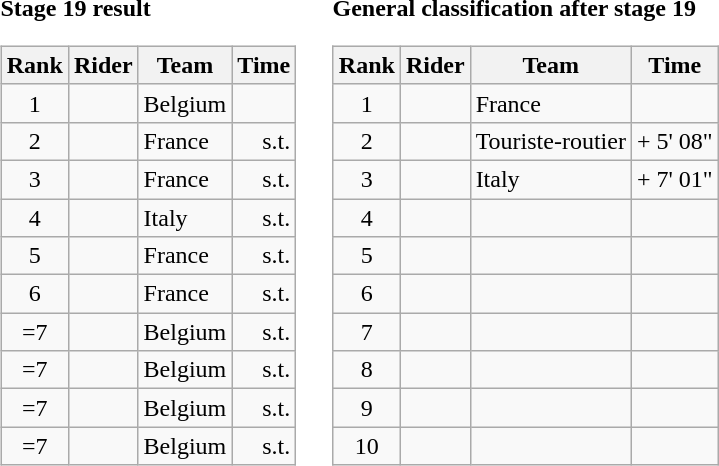<table>
<tr>
<td><strong>Stage 19 result</strong><br><table class="wikitable">
<tr>
<th scope="col">Rank</th>
<th scope="col">Rider</th>
<th scope="col">Team</th>
<th scope="col">Time</th>
</tr>
<tr>
<td style="text-align:center;">1</td>
<td></td>
<td>Belgium</td>
<td style="text-align:right;"></td>
</tr>
<tr>
<td style="text-align:center;">2</td>
<td></td>
<td>France</td>
<td style="text-align:right;">s.t.</td>
</tr>
<tr>
<td style="text-align:center;">3</td>
<td></td>
<td>France</td>
<td style="text-align:right;">s.t.</td>
</tr>
<tr>
<td style="text-align:center;">4</td>
<td></td>
<td>Italy</td>
<td style="text-align:right;">s.t.</td>
</tr>
<tr>
<td style="text-align:center;">5</td>
<td></td>
<td>France</td>
<td style="text-align:right;">s.t.</td>
</tr>
<tr>
<td style="text-align:center;">6</td>
<td></td>
<td>France</td>
<td style="text-align:right;">s.t.</td>
</tr>
<tr>
<td style="text-align:center;">=7</td>
<td></td>
<td>Belgium</td>
<td style="text-align:right;">s.t.</td>
</tr>
<tr>
<td style="text-align:center;">=7</td>
<td></td>
<td>Belgium</td>
<td style="text-align:right;">s.t.</td>
</tr>
<tr>
<td style="text-align:center;">=7</td>
<td></td>
<td>Belgium</td>
<td style="text-align:right;">s.t.</td>
</tr>
<tr>
<td style="text-align:center;">=7</td>
<td></td>
<td>Belgium</td>
<td style="text-align:right;">s.t.</td>
</tr>
</table>
</td>
<td></td>
<td><strong>General classification after stage 19</strong><br><table class="wikitable">
<tr>
<th scope="col">Rank</th>
<th scope="col">Rider</th>
<th scope="col">Team</th>
<th scope="col">Time</th>
</tr>
<tr>
<td style="text-align:center;">1</td>
<td></td>
<td>France</td>
<td style="text-align:right;"></td>
</tr>
<tr>
<td style="text-align:center;">2</td>
<td></td>
<td>Touriste-routier</td>
<td style="text-align:right;">+ 5' 08"</td>
</tr>
<tr>
<td style="text-align:center;">3</td>
<td></td>
<td>Italy</td>
<td style="text-align:right;">+ 7' 01"</td>
</tr>
<tr>
<td style="text-align:center;">4</td>
<td></td>
<td></td>
<td></td>
</tr>
<tr>
<td style="text-align:center;">5</td>
<td></td>
<td></td>
<td></td>
</tr>
<tr>
<td style="text-align:center;">6</td>
<td></td>
<td></td>
<td></td>
</tr>
<tr>
<td style="text-align:center;">7</td>
<td></td>
<td></td>
<td></td>
</tr>
<tr>
<td style="text-align:center;">8</td>
<td></td>
<td></td>
<td></td>
</tr>
<tr>
<td style="text-align:center;">9</td>
<td></td>
<td></td>
<td></td>
</tr>
<tr>
<td style="text-align:center;">10</td>
<td></td>
<td></td>
<td></td>
</tr>
</table>
</td>
</tr>
</table>
